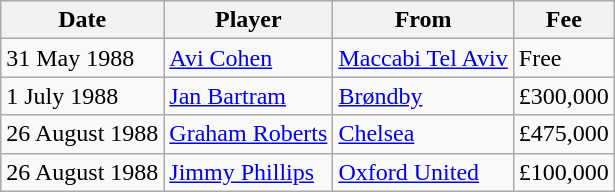<table class="wikitable sortable">
<tr>
<th>Date</th>
<th>Player</th>
<th>From</th>
<th>Fee</th>
</tr>
<tr>
<td>31 May 1988</td>
<td> <a href='#'>Avi Cohen</a></td>
<td> <a href='#'>Maccabi Tel Aviv</a></td>
<td>Free</td>
</tr>
<tr>
<td>1 July 1988</td>
<td> <a href='#'>Jan Bartram</a></td>
<td> <a href='#'>Brøndby</a></td>
<td>£300,000</td>
</tr>
<tr>
<td>26 August 1988</td>
<td> <a href='#'>Graham Roberts</a></td>
<td> <a href='#'>Chelsea</a></td>
<td>£475,000</td>
</tr>
<tr>
<td>26 August 1988</td>
<td> <a href='#'>Jimmy Phillips</a></td>
<td> <a href='#'>Oxford United</a></td>
<td>£100,000</td>
</tr>
</table>
